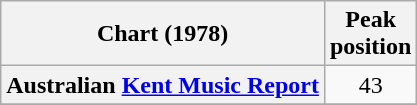<table class="wikitable sortable plainrowheaders">
<tr>
<th>Chart (1978)</th>
<th>Peak<br>position</th>
</tr>
<tr>
<th scope="row">Australian <a href='#'>Kent Music Report</a></th>
<td style="text-align:center;">43</td>
</tr>
<tr>
</tr>
</table>
